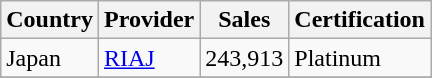<table class="wikitable" border="1">
<tr>
<th>Country</th>
<th>Provider</th>
<th>Sales</th>
<th>Certification</th>
</tr>
<tr>
<td>Japan</td>
<td><a href='#'>RIAJ</a></td>
<td>243,913</td>
<td>Platinum</td>
</tr>
<tr>
</tr>
</table>
